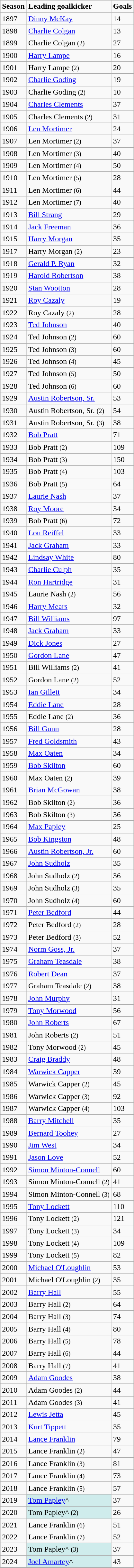<table class="wikitable sortable">
<tr>
<td><strong>Season</strong></td>
<td><strong>Leading goalkicker</strong></td>
<td><strong>Goals</strong></td>
</tr>
<tr>
<td>1897</td>
<td><a href='#'>Dinny McKay</a></td>
<td>14</td>
</tr>
<tr>
<td>1898</td>
<td><a href='#'>Charlie Colgan</a></td>
<td>13</td>
</tr>
<tr>
<td>1899</td>
<td>Charlie Colgan <small>(2)</small></td>
<td>27</td>
</tr>
<tr>
<td>1900</td>
<td><a href='#'>Harry Lampe</a></td>
<td>16</td>
</tr>
<tr>
<td>1901</td>
<td>Harry Lampe <small>(2)</small></td>
<td>20</td>
</tr>
<tr>
<td>1902</td>
<td><a href='#'>Charlie Goding</a></td>
<td>19</td>
</tr>
<tr>
<td>1903</td>
<td>Charlie Goding <small>(2)</small></td>
<td>10</td>
</tr>
<tr>
<td>1904</td>
<td><a href='#'>Charles Clements</a></td>
<td>37</td>
</tr>
<tr>
<td>1905</td>
<td>Charles Clements <small>(2)</small></td>
<td>31</td>
</tr>
<tr>
<td>1906</td>
<td><a href='#'>Len Mortimer</a></td>
<td>24</td>
</tr>
<tr>
<td>1907</td>
<td>Len Mortimer <small>(2)</small></td>
<td>37</td>
</tr>
<tr>
<td>1908</td>
<td>Len Mortimer <small>(3)</small></td>
<td>40</td>
</tr>
<tr>
<td>1909</td>
<td>Len Mortimer <small>(4)</small></td>
<td>50</td>
</tr>
<tr>
<td>1910</td>
<td>Len Mortimer <small>(5)</small></td>
<td>28</td>
</tr>
<tr>
<td>1911</td>
<td>Len Mortimer <small>(6)</small></td>
<td>44</td>
</tr>
<tr>
<td>1912</td>
<td>Len Mortimer <small>(7)</small></td>
<td>40</td>
</tr>
<tr>
<td>1913</td>
<td><a href='#'>Bill Strang</a></td>
<td>29</td>
</tr>
<tr>
<td>1914</td>
<td><a href='#'>Jack Freeman</a></td>
<td>36</td>
</tr>
<tr>
<td>1915</td>
<td><a href='#'>Harry Morgan</a></td>
<td>35</td>
</tr>
<tr>
<td>1917</td>
<td>Harry Morgan <small>(2)</small></td>
<td>23</td>
</tr>
<tr>
<td>1918</td>
<td><a href='#'>Gerald P. Ryan</a></td>
<td>32</td>
</tr>
<tr>
<td>1919</td>
<td><a href='#'>Harold Robertson</a></td>
<td>38</td>
</tr>
<tr>
<td>1920</td>
<td><a href='#'>Stan Wootton</a></td>
<td>28</td>
</tr>
<tr>
<td>1921</td>
<td><a href='#'>Roy Cazaly</a></td>
<td>19</td>
</tr>
<tr>
<td>1922</td>
<td>Roy Cazaly <small>(2)</small></td>
<td>28</td>
</tr>
<tr>
<td>1923</td>
<td><a href='#'>Ted Johnson</a></td>
<td>40</td>
</tr>
<tr>
<td>1924</td>
<td>Ted Johnson <small>(2)</small></td>
<td>60</td>
</tr>
<tr>
<td>1925</td>
<td>Ted Johnson <small>(3)</small></td>
<td>60</td>
</tr>
<tr>
<td>1926</td>
<td>Ted Johnson <small>(4)</small></td>
<td>45</td>
</tr>
<tr>
<td>1927</td>
<td>Ted Johnson <small>(5)</small></td>
<td>50</td>
</tr>
<tr>
<td>1928</td>
<td>Ted Johnson <small>(6)</small></td>
<td>60</td>
</tr>
<tr>
<td>1929</td>
<td><a href='#'>Austin Robertson, Sr.</a></td>
<td>53</td>
</tr>
<tr>
<td>1930</td>
<td>Austin Robertson, Sr. <small>(2)</small></td>
<td>54</td>
</tr>
<tr>
<td>1931</td>
<td>Austin Robertson, Sr. <small>(3)</small></td>
<td>38</td>
</tr>
<tr>
<td>1932</td>
<td><a href='#'>Bob Pratt</a></td>
<td>71</td>
</tr>
<tr>
<td>1933</td>
<td>Bob Pratt <small>(2)</small></td>
<td>109</td>
</tr>
<tr>
<td>1934</td>
<td>Bob Pratt <small>(3)</small></td>
<td>150</td>
</tr>
<tr>
<td>1935</td>
<td>Bob Pratt <small>(4)</small></td>
<td>103</td>
</tr>
<tr>
<td>1936</td>
<td>Bob Pratt <small>(5)</small></td>
<td>64</td>
</tr>
<tr>
<td>1937</td>
<td><a href='#'>Laurie Nash</a></td>
<td>37</td>
</tr>
<tr>
<td>1938</td>
<td><a href='#'>Roy Moore</a></td>
<td>34</td>
</tr>
<tr>
<td>1939</td>
<td>Bob Pratt <small>(6)</small></td>
<td>72</td>
</tr>
<tr>
<td>1940</td>
<td><a href='#'>Lou Reiffel</a></td>
<td>33</td>
</tr>
<tr>
<td>1941</td>
<td><a href='#'>Jack Graham</a></td>
<td>33</td>
</tr>
<tr>
<td>1942</td>
<td><a href='#'>Lindsay White</a></td>
<td>80</td>
</tr>
<tr>
<td>1943</td>
<td><a href='#'>Charlie Culph</a></td>
<td>35</td>
</tr>
<tr>
<td>1944</td>
<td><a href='#'>Ron Hartridge</a></td>
<td>31</td>
</tr>
<tr>
<td>1945</td>
<td>Laurie Nash <small>(2)</small></td>
<td>56</td>
</tr>
<tr>
<td>1946</td>
<td><a href='#'>Harry Mears</a></td>
<td>32</td>
</tr>
<tr>
<td>1947</td>
<td><a href='#'>Bill Williams</a></td>
<td>97</td>
</tr>
<tr>
<td>1948</td>
<td><a href='#'>Jack Graham</a></td>
<td>33</td>
</tr>
<tr>
<td>1949</td>
<td><a href='#'>Dick Jones</a></td>
<td>27</td>
</tr>
<tr>
<td>1950</td>
<td><a href='#'>Gordon Lane</a></td>
<td>47</td>
</tr>
<tr>
<td>1951</td>
<td>Bill Williams <small>(2)</small></td>
<td>41</td>
</tr>
<tr>
<td>1952</td>
<td>Gordon Lane <small>(2)</small></td>
<td>52</td>
</tr>
<tr>
<td>1953</td>
<td><a href='#'>Ian Gillett</a></td>
<td>34</td>
</tr>
<tr>
<td>1954</td>
<td><a href='#'>Eddie Lane</a></td>
<td>28</td>
</tr>
<tr>
<td>1955</td>
<td>Eddie Lane <small>(2)</small></td>
<td>36</td>
</tr>
<tr>
<td>1956</td>
<td><a href='#'>Bill Gunn</a></td>
<td>28</td>
</tr>
<tr>
<td>1957</td>
<td><a href='#'>Fred Goldsmith</a></td>
<td>43</td>
</tr>
<tr>
<td>1958</td>
<td><a href='#'>Max Oaten</a></td>
<td>34</td>
</tr>
<tr>
<td>1959</td>
<td><a href='#'>Bob Skilton</a></td>
<td>60</td>
</tr>
<tr>
<td>1960</td>
<td>Max Oaten <small>(2)</small></td>
<td>39</td>
</tr>
<tr>
<td>1961</td>
<td><a href='#'>Brian McGowan</a></td>
<td>38</td>
</tr>
<tr>
<td>1962</td>
<td>Bob Skilton <small>(2)</small></td>
<td>36</td>
</tr>
<tr>
<td>1963</td>
<td>Bob Skilton <small>(3)</small></td>
<td>36</td>
</tr>
<tr>
<td>1964</td>
<td><a href='#'>Max Papley</a></td>
<td>25</td>
</tr>
<tr>
<td>1965</td>
<td><a href='#'>Bob Kingston</a></td>
<td>48</td>
</tr>
<tr>
<td>1966</td>
<td><a href='#'>Austin Robertson, Jr.</a></td>
<td>60</td>
</tr>
<tr>
<td>1967</td>
<td><a href='#'>John Sudholz</a></td>
<td>35</td>
</tr>
<tr>
<td>1968</td>
<td>John Sudholz <small>(2)</small></td>
<td>36</td>
</tr>
<tr>
<td>1969</td>
<td>John Sudholz <small>(3)</small></td>
<td>35</td>
</tr>
<tr>
<td>1970</td>
<td>John Sudholz <small>(4)</small></td>
<td>60</td>
</tr>
<tr>
<td>1971</td>
<td><a href='#'>Peter Bedford</a></td>
<td>44</td>
</tr>
<tr>
<td>1972</td>
<td>Peter Bedford <small>(2)</small></td>
<td>28</td>
</tr>
<tr>
<td>1973</td>
<td>Peter Bedford <small>(3)</small></td>
<td>52</td>
</tr>
<tr>
<td>1974</td>
<td><a href='#'>Norm Goss, Jr.</a></td>
<td>37</td>
</tr>
<tr>
<td>1975</td>
<td><a href='#'>Graham Teasdale</a></td>
<td>38</td>
</tr>
<tr>
<td>1976</td>
<td><a href='#'>Robert Dean</a></td>
<td>37</td>
</tr>
<tr>
<td>1977</td>
<td>Graham Teasdale <small>(2)</small></td>
<td>38</td>
</tr>
<tr>
<td>1978</td>
<td><a href='#'>John Murphy</a></td>
<td>31</td>
</tr>
<tr>
<td>1979</td>
<td><a href='#'>Tony Morwood</a></td>
<td>56</td>
</tr>
<tr>
<td>1980</td>
<td><a href='#'>John Roberts</a></td>
<td>67</td>
</tr>
<tr>
<td>1981</td>
<td>John Roberts <small>(2)</small></td>
<td>51</td>
</tr>
<tr>
<td>1982</td>
<td>Tony Morwood <small>(2)</small></td>
<td>45</td>
</tr>
<tr>
<td>1983</td>
<td><a href='#'>Craig Braddy</a></td>
<td>48</td>
</tr>
<tr>
<td>1984</td>
<td><a href='#'>Warwick Capper</a></td>
<td>39</td>
</tr>
<tr>
<td>1985</td>
<td>Warwick Capper <small>(2)</small></td>
<td>45</td>
</tr>
<tr>
<td>1986</td>
<td>Warwick Capper <small>(3)</small></td>
<td>92</td>
</tr>
<tr>
<td>1987</td>
<td>Warwick Capper <small>(4)</small></td>
<td>103</td>
</tr>
<tr>
<td>1988</td>
<td><a href='#'>Barry Mitchell</a></td>
<td>35</td>
</tr>
<tr>
<td>1989</td>
<td><a href='#'>Bernard Toohey</a></td>
<td>27</td>
</tr>
<tr>
<td>1990</td>
<td><a href='#'>Jim West</a></td>
<td>34</td>
</tr>
<tr>
<td>1991</td>
<td><a href='#'>Jason Love</a></td>
<td>52</td>
</tr>
<tr>
<td>1992</td>
<td><a href='#'>Simon Minton-Connell</a></td>
<td>60</td>
</tr>
<tr>
<td>1993</td>
<td>Simon Minton-Connell <small>(2)</small></td>
<td>41</td>
</tr>
<tr>
<td>1994</td>
<td>Simon Minton-Connell <small>(3)</small></td>
<td>68</td>
</tr>
<tr>
<td>1995</td>
<td><a href='#'>Tony Lockett</a></td>
<td>110</td>
</tr>
<tr>
<td>1996</td>
<td>Tony Lockett <small>(2)</small></td>
<td>121</td>
</tr>
<tr>
<td>1997</td>
<td>Tony Lockett <small>(3)</small></td>
<td>34</td>
</tr>
<tr>
<td>1998</td>
<td>Tony Lockett <small>(4)</small></td>
<td>109</td>
</tr>
<tr>
<td>1999</td>
<td>Tony Lockett <small>(5)</small></td>
<td>82</td>
</tr>
<tr>
<td>2000</td>
<td><a href='#'>Michael O'Loughlin</a></td>
<td>53</td>
</tr>
<tr>
<td>2001</td>
<td>Michael O'Loughlin <small>(2)</small></td>
<td>35</td>
</tr>
<tr>
<td>2002</td>
<td><a href='#'>Barry Hall</a></td>
<td>55</td>
</tr>
<tr>
<td>2003</td>
<td>Barry Hall <small>(2)</small></td>
<td>64</td>
</tr>
<tr>
<td>2004</td>
<td>Barry Hall <small>(3)</small></td>
<td>74</td>
</tr>
<tr>
<td>2005</td>
<td>Barry Hall <small>(4)</small></td>
<td>80</td>
</tr>
<tr>
<td>2006</td>
<td>Barry Hall <small>(5)</small></td>
<td>78</td>
</tr>
<tr>
<td>2007</td>
<td>Barry Hall <small>(6)</small></td>
<td>44</td>
</tr>
<tr>
<td>2008</td>
<td>Barry Hall <small>(7)</small></td>
<td>41</td>
</tr>
<tr>
<td>2009</td>
<td><a href='#'>Adam Goodes</a></td>
<td>38</td>
</tr>
<tr>
<td>2010</td>
<td>Adam Goodes <small>(2)</small></td>
<td>44</td>
</tr>
<tr>
<td>2011</td>
<td>Adam Goodes <small>(3)</small></td>
<td>41</td>
</tr>
<tr>
<td>2012</td>
<td><a href='#'>Lewis Jetta</a></td>
<td>45</td>
</tr>
<tr>
<td>2013</td>
<td><a href='#'>Kurt Tippett</a></td>
<td>35</td>
</tr>
<tr>
<td>2014</td>
<td><a href='#'>Lance Franklin</a></td>
<td>79</td>
</tr>
<tr>
<td>2015</td>
<td>Lance Franklin <small>(2)</small></td>
<td>47</td>
</tr>
<tr>
<td>2016</td>
<td>Lance Franklin <small>(3)</small></td>
<td>81</td>
</tr>
<tr>
<td>2017</td>
<td>Lance Franklin <small>(4)</small></td>
<td>73</td>
</tr>
<tr>
<td>2018</td>
<td>Lance Franklin <small>(5)</small></td>
<td>57</td>
</tr>
<tr>
<td>2019</td>
<td align=left bgcolor="#CFECEC"><a href='#'>Tom Papley</a>^</td>
<td>37</td>
</tr>
<tr>
<td>2020</td>
<td align=left bgcolor="#CFECEC">Tom Papley^ <small>(2)</small></td>
<td>26</td>
</tr>
<tr>
<td>2021</td>
<td>Lance Franklin <small>(6)</small></td>
<td>51</td>
</tr>
<tr>
<td>2022</td>
<td>Lance Franklin <small>(7)</small></td>
<td>52</td>
</tr>
<tr>
<td>2023</td>
<td align=left bgcolor="#CFECEC">Tom Papley^ <small>(3)</small></td>
<td>37</td>
</tr>
<tr>
<td>2024</td>
<td align=left bgcolor="#CFECEC"><a href='#'>Joel Amartey</a>^</td>
<td>43</td>
</tr>
</table>
